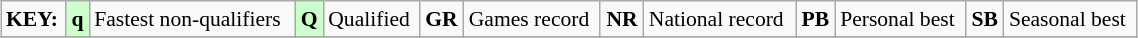<table class="wikitable" style="margin:0.5em auto; font-size:90%;position:relative;" width=60%>
<tr>
<td><strong>KEY:</strong></td>
<td bgcolor=ccffcc align=center><strong>q</strong></td>
<td>Fastest non-qualifiers</td>
<td bgcolor=ccffcc align=center><strong>Q</strong></td>
<td>Qualified</td>
<td align=center><strong>GR</strong></td>
<td>Games record</td>
<td align=center><strong>NR</strong></td>
<td>National record</td>
<td align=center><strong>PB</strong></td>
<td>Personal best</td>
<td align=center><strong>SB</strong></td>
<td>Seasonal best</td>
</tr>
<tr>
</tr>
</table>
